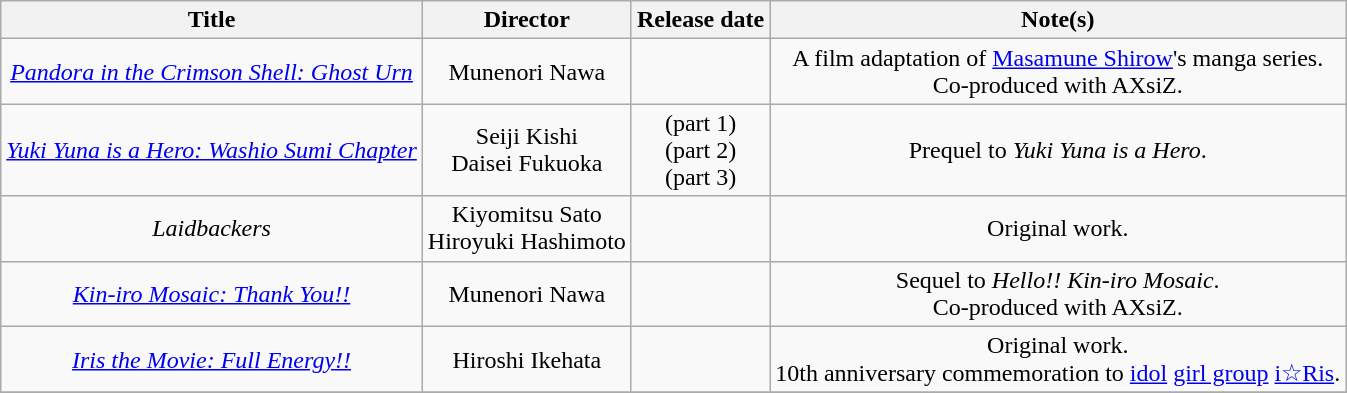<table class="wikitable sortable" style="text-align:center; margin=auto; ">
<tr>
<th scope="col">Title</th>
<th scope="col">Director</th>
<th scope="col">Release date</th>
<th scope="col" class="unsortable">Note(s)</th>
</tr>
<tr>
<td><em><a href='#'>Pandora in the Crimson Shell: Ghost Urn</a></em></td>
<td>Munenori Nawa</td>
<td style="text-align:center"></td>
<td>A film adaptation of <a href='#'>Masamune Shirow</a>'s manga series. <br>Co-produced with AXsiZ.</td>
</tr>
<tr>
<td><em><a href='#'>Yuki Yuna is a Hero: Washio Sumi Chapter</a></em></td>
<td>Seiji Kishi<br>Daisei Fukuoka</td>
<td style="text-align:center"> (part 1)<br> (part 2)<br> (part 3)</td>
<td>Prequel to <em>Yuki Yuna is a Hero</em>.</td>
</tr>
<tr>
<td><em>Laidbackers</em></td>
<td>Kiyomitsu Sato<br>Hiroyuki Hashimoto</td>
<td style="text-align:center"></td>
<td>Original work.</td>
</tr>
<tr>
<td><em><a href='#'>Kin-iro Mosaic: Thank You!!</a></em></td>
<td>Munenori Nawa</td>
<td style="text-align:center"></td>
<td>Sequel to <em>Hello!! Kin-iro Mosaic</em>. <br>Co-produced with AXsiZ.</td>
</tr>
<tr>
<td><em><a href='#'>Iris the Movie: Full Energy!!</a></em></td>
<td>Hiroshi Ikehata</td>
<td style="text-align:center"></td>
<td>Original work.<br>10th anniversary commemoration to <a href='#'>idol</a> <a href='#'>girl group</a> <a href='#'>i☆Ris</a>.</td>
</tr>
<tr>
</tr>
</table>
